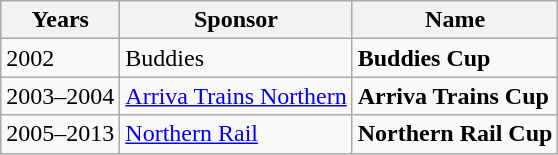<table class="wikitable">
<tr>
<th>Years</th>
<th>Sponsor</th>
<th>Name</th>
</tr>
<tr>
<td>2002</td>
<td>Buddies</td>
<td><strong>Buddies Cup</strong></td>
</tr>
<tr>
<td>2003–2004</td>
<td><a href='#'>Arriva Trains Northern</a></td>
<td><strong>Arriva Trains Cup</strong></td>
</tr>
<tr>
<td>2005–2013</td>
<td><a href='#'>Northern Rail</a></td>
<td><strong>Northern Rail Cup</strong></td>
</tr>
</table>
